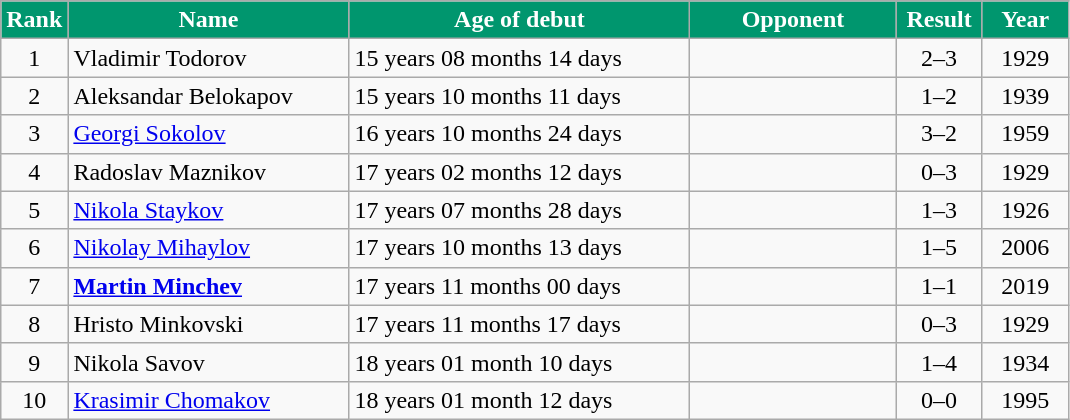<table class="wikitable">
<tr style="color:white;">
<th style="width:30px; background:#00966E; color:white;">Rank</th>
<th style="width:180px; background:#00966E; color:white;">Name</th>
<th style="width:220px; background:#00966E; color:white;">Age of debut</th>
<th style="width:130px; background:#00966E; color:white;">Opponent</th>
<th style="width:50px; background:#00966E; color:white;">Result</th>
<th style="width:50px; background:#00966E; color:white;">Year</th>
</tr>
<tr>
<td align="center">1</td>
<td>Vladimir Todorov</td>
<td>15 years 08 months 14 days</td>
<td></td>
<td align="center">2–3</td>
<td align="center">1929</td>
</tr>
<tr>
<td align="center">2</td>
<td>Aleksandar Belokapov</td>
<td>15 years 10 months 11 days</td>
<td></td>
<td align="center">1–2</td>
<td align="center">1939</td>
</tr>
<tr>
<td align="center">3</td>
<td><a href='#'>Georgi Sokolov</a></td>
<td>16 years 10 months 24 days</td>
<td></td>
<td align="center">3–2</td>
<td align="center">1959</td>
</tr>
<tr>
<td align="center">4</td>
<td>Radoslav Maznikov</td>
<td>17 years 02 months 12 days</td>
<td></td>
<td align="center">0–3</td>
<td align="center">1929</td>
</tr>
<tr>
<td align="center">5</td>
<td><a href='#'>Nikola Staykov</a></td>
<td>17 years 07 months 28 days</td>
<td></td>
<td align="center">1–3</td>
<td align="center">1926</td>
</tr>
<tr>
<td align="center">6</td>
<td><a href='#'>Nikolay Mihaylov</a></td>
<td>17 years 10 months 13 days</td>
<td></td>
<td align="center">1–5</td>
<td align="center">2006</td>
</tr>
<tr>
<td align="center">7</td>
<td><strong><a href='#'>Martin Minchev</a></strong></td>
<td>17 years 11 months 00 days</td>
<td></td>
<td align="center">1–1</td>
<td align="center">2019</td>
</tr>
<tr>
<td align="center">8</td>
<td>Hristo Minkovski</td>
<td>17 years 11 months 17 days</td>
<td></td>
<td align="center">0–3</td>
<td align="center">1929</td>
</tr>
<tr>
<td align="center">9</td>
<td>Nikola Savov</td>
<td>18 years 01 month 10 days</td>
<td></td>
<td align="center">1–4</td>
<td align="center">1934</td>
</tr>
<tr>
<td align="center">10</td>
<td><a href='#'>Krasimir Chomakov</a></td>
<td>18 years 01 month 12 days</td>
<td></td>
<td align="center">0–0</td>
<td align="center">1995</td>
</tr>
</table>
